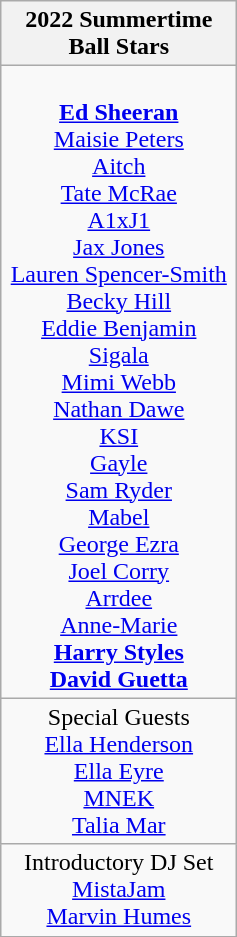<table class="wikitable">
<tr>
<th>2022 Summertime Ball Stars</th>
</tr>
<tr>
<td style="text-align:center; vertical-align:top; width:150px;"><br><a href='#'><strong>Ed Sheeran</strong></a><br><a href='#'>Maisie Peters</a><br><a href='#'>Aitch</a><br><a href='#'>Tate McRae</a><br><a href='#'>A1xJ1</a><br><a href='#'>Jax Jones</a><br><a href='#'>Lauren Spencer-Smith</a><br><a href='#'>Becky Hill</a><br><a href='#'>Eddie Benjamin</a><br><a href='#'>Sigala</a><br><a href='#'>Mimi Webb</a><br><a href='#'>Nathan Dawe</a><br><a href='#'>KSI</a><br><a href='#'>Gayle</a><br><a href='#'>Sam Ryder</a><br><a href='#'>Mabel</a><br><a href='#'>George Ezra</a><br><a href='#'>Joel Corry</a><br><a href='#'>Arrdee</a><br><a href='#'>Anne-Marie</a><br><strong><a href='#'>Harry Styles</a><br><a href='#'>David Guetta</a></strong></td>
</tr>
<tr>
<td style="text-align:center; vertical-align:top; width:150px;">Special Guests<br><a href='#'>Ella Henderson</a><br><a href='#'>Ella Eyre</a>
<br><a href='#'>MNEK</a><br><a href='#'>Talia Mar</a></td>
</tr>
<tr>
<td style="text-align:center; vertical-align:top; width:150px;">Introductory DJ Set<br><a href='#'>MistaJam</a><br><a href='#'>Marvin Humes</a></td>
</tr>
</table>
